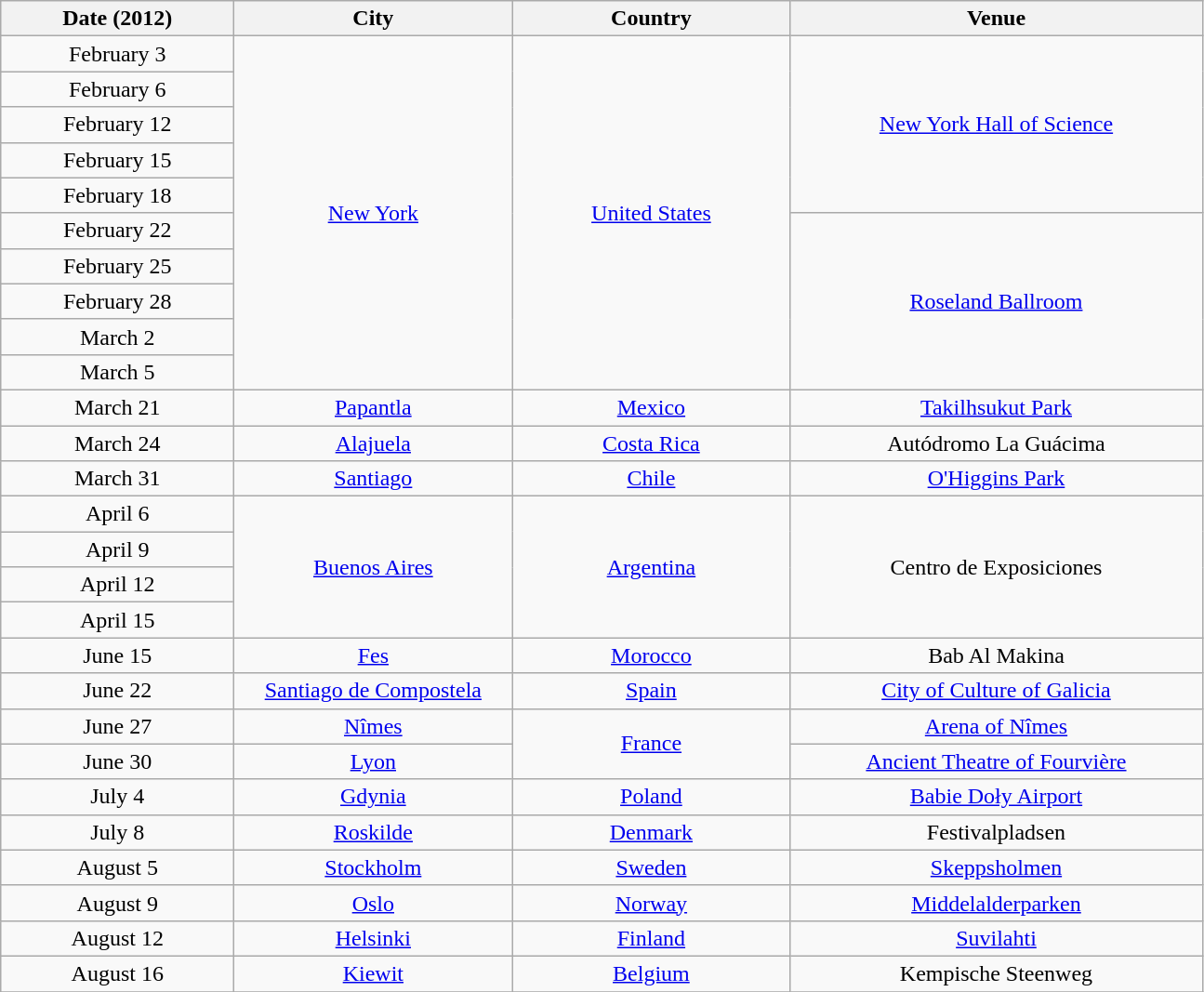<table class="wikitable plainrowheaders" style="text-align: center;">
<tr>
<th scope="col" style="width:10em;">Date (2012)</th>
<th scope="col" style="width:12em;">City</th>
<th scope="col" style="width:12em;">Country</th>
<th scope="col" style="width:18em;">Venue</th>
</tr>
<tr>
<td>February 3</td>
<td rowspan="10"><a href='#'>New York</a></td>
<td rowspan="10"><a href='#'>United States</a></td>
<td rowspan="5"><a href='#'>New York Hall of Science</a></td>
</tr>
<tr>
<td>February 6</td>
</tr>
<tr>
<td>February 12</td>
</tr>
<tr>
<td>February 15</td>
</tr>
<tr>
<td>February 18</td>
</tr>
<tr>
<td>February 22</td>
<td rowspan="5"><a href='#'>Roseland Ballroom</a></td>
</tr>
<tr>
<td>February 25</td>
</tr>
<tr>
<td>February 28</td>
</tr>
<tr>
<td>March 2</td>
</tr>
<tr>
<td>March 5</td>
</tr>
<tr>
<td>March 21</td>
<td><a href='#'>Papantla</a></td>
<td><a href='#'>Mexico</a></td>
<td><a href='#'>Takilhsukut Park</a></td>
</tr>
<tr>
<td>March 24</td>
<td><a href='#'>Alajuela</a></td>
<td><a href='#'>Costa Rica</a></td>
<td>Autódromo La Guácima</td>
</tr>
<tr>
<td>March 31</td>
<td><a href='#'>Santiago</a></td>
<td><a href='#'>Chile</a></td>
<td><a href='#'>O'Higgins Park</a></td>
</tr>
<tr>
<td>April 6</td>
<td rowspan="4"><a href='#'>Buenos Aires</a></td>
<td rowspan="4"><a href='#'>Argentina</a></td>
<td rowspan="4">Centro de Exposiciones</td>
</tr>
<tr>
<td>April 9</td>
</tr>
<tr>
<td>April 12</td>
</tr>
<tr>
<td>April 15</td>
</tr>
<tr>
<td>June 15</td>
<td><a href='#'>Fes</a></td>
<td><a href='#'>Morocco</a></td>
<td>Bab Al Makina</td>
</tr>
<tr>
<td>June 22</td>
<td><a href='#'>Santiago de Compostela</a></td>
<td><a href='#'>Spain</a></td>
<td><a href='#'>City of Culture of Galicia</a></td>
</tr>
<tr>
<td>June 27</td>
<td><a href='#'>Nîmes</a></td>
<td rowspan="2"><a href='#'>France</a></td>
<td><a href='#'>Arena of Nîmes</a></td>
</tr>
<tr>
<td>June 30</td>
<td><a href='#'>Lyon</a></td>
<td><a href='#'>Ancient Theatre of Fourvière</a></td>
</tr>
<tr>
<td>July 4</td>
<td><a href='#'>Gdynia</a></td>
<td><a href='#'>Poland</a></td>
<td><a href='#'>Babie Doły Airport</a></td>
</tr>
<tr>
<td>July 8</td>
<td><a href='#'>Roskilde</a></td>
<td><a href='#'>Denmark</a></td>
<td>Festivalpladsen</td>
</tr>
<tr>
<td>August 5</td>
<td><a href='#'>Stockholm</a></td>
<td><a href='#'>Sweden</a></td>
<td><a href='#'>Skeppsholmen</a></td>
</tr>
<tr>
<td>August 9</td>
<td><a href='#'>Oslo</a></td>
<td><a href='#'>Norway</a></td>
<td><a href='#'>Middelalderparken</a></td>
</tr>
<tr>
<td>August 12</td>
<td><a href='#'>Helsinki</a></td>
<td><a href='#'>Finland</a></td>
<td><a href='#'>Suvilahti</a></td>
</tr>
<tr>
<td>August 16</td>
<td><a href='#'>Kiewit</a></td>
<td><a href='#'>Belgium</a></td>
<td>Kempische Steenweg</td>
</tr>
<tr>
</tr>
</table>
